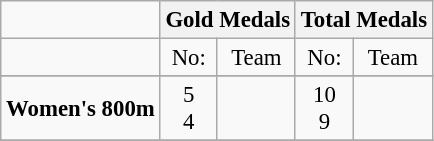<table class="wikitable" style="text-align: center; font-size:95%;">
<tr>
<td></td>
<th colspan=2>Gold Medals</th>
<th colspan=2>Total Medals</th>
</tr>
<tr>
<td></td>
<td>No:</td>
<td>Team</td>
<td>No:</td>
<td>Team</td>
</tr>
<tr>
</tr>
<tr>
<td><strong>Women's 800m</strong></td>
<td>5 <br> 4</td>
<td align="left"> <br> </td>
<td>10 <br> 9</td>
<td align="left"> <br> </td>
</tr>
<tr>
</tr>
</table>
